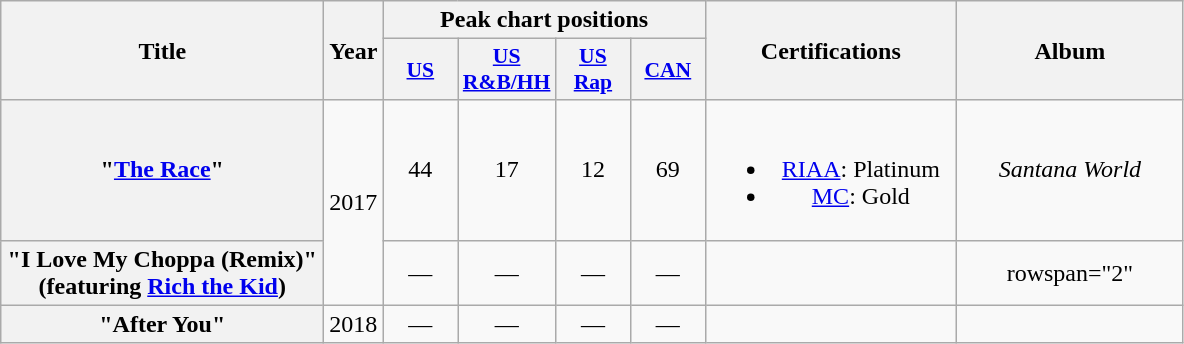<table class="wikitable plainrowheaders" style="text-align:center;">
<tr>
<th scope="col" rowspan="2" style="width:13em;">Title</th>
<th scope="col" rowspan="2" style="width:1em;">Year</th>
<th scope="col" colspan="4" style="width:1em;">Peak chart positions</th>
<th scope="col" rowspan="2" style="width:10em;">Certifications</th>
<th scope="col" rowspan="2" style="width:9em;">Album</th>
</tr>
<tr>
<th scope="col" style="width:3em;font-size:90%;"><a href='#'>US</a><br></th>
<th scope="col" style="width:3em;font-size:90%;"><a href='#'>US<br>R&B/HH</a><br></th>
<th scope="col" style="width:3em;font-size:90%;"><a href='#'>US<br>Rap</a><br></th>
<th scope="col" style="width:3em;font-size:90%;"><a href='#'>CAN</a><br></th>
</tr>
<tr>
<th scope="row">"<a href='#'>The Race</a>"</th>
<td rowspan="2">2017</td>
<td>44</td>
<td>17</td>
<td>12</td>
<td>69</td>
<td><br><ul><li><a href='#'>RIAA</a>: Platinum</li><li><a href='#'>MC</a>: Gold</li></ul></td>
<td><em>Santana World</em></td>
</tr>
<tr>
<th scope="row">"I Love My Choppa (Remix)"<br><span>(featuring <a href='#'>Rich the Kid</a>)</span></th>
<td>—</td>
<td>—</td>
<td>—</td>
<td>—</td>
<td></td>
<td>rowspan="2" </td>
</tr>
<tr>
<th scope="row">"After You"</th>
<td>2018</td>
<td>—</td>
<td>—</td>
<td>—</td>
<td>—</td>
<td></td>
</tr>
</table>
